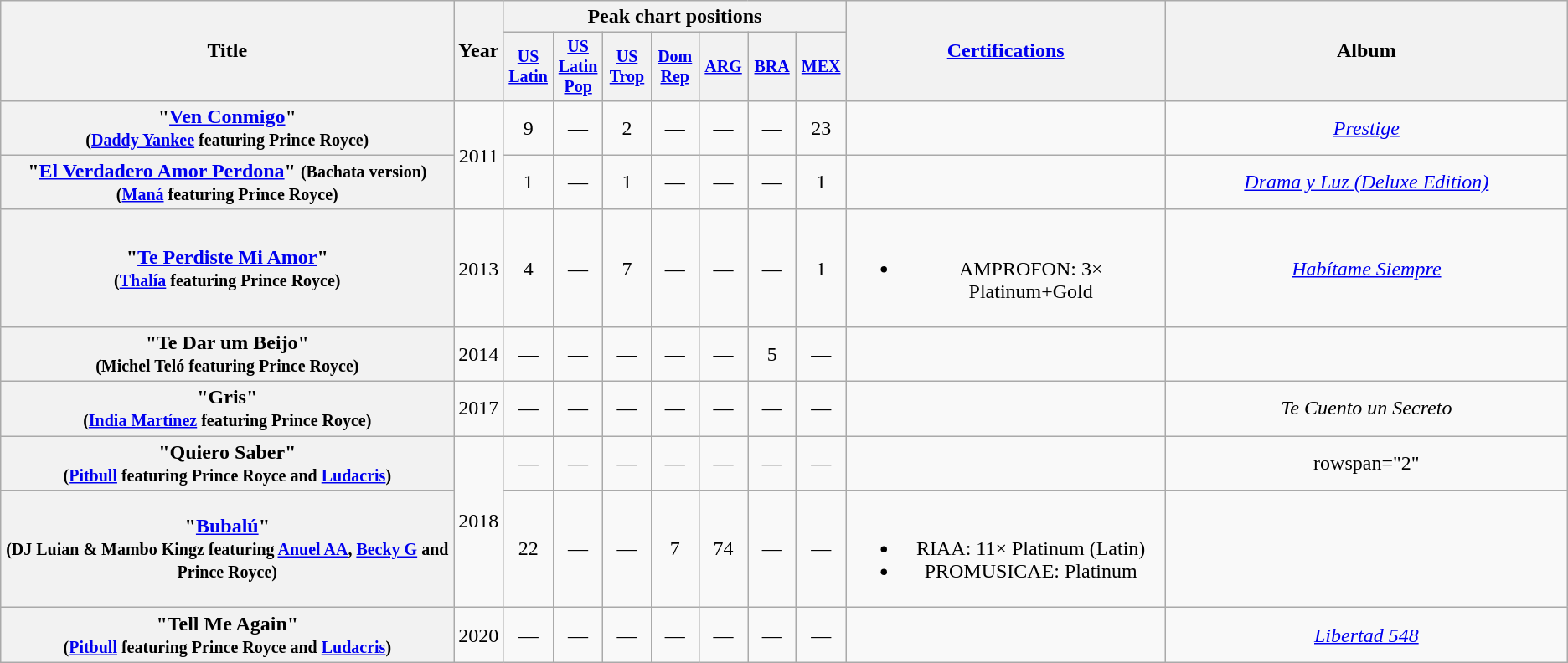<table class="wikitable plainrowheaders" style="text-align:center;">
<tr>
<th rowspan="2" style="width:35em;">Title</th>
<th rowspan="2">Year</th>
<th colspan="7">Peak chart positions</th>
<th rowspan="2" style="width:20em;"><a href='#'>Certifications</a></th>
<th rowspan="2"style="width:30em;">Album</th>
</tr>
<tr style="font-size:smaller;">
<th width="35"><a href='#'>US<br>Latin</a></th>
<th width="35"><a href='#'>US <br>Latin Pop</a></th>
<th width="35"><a href='#'>US<br>Trop</a></th>
<th width="35"><a href='#'>Dom Rep</a><br></th>
<th width="35"><a href='#'>ARG</a><br></th>
<th width="35"><a href='#'>BRA</a><br></th>
<th width="35"><a href='#'>MEX</a></th>
</tr>
<tr>
<th scope="row">"<a href='#'>Ven Conmigo</a>" <br><small>(<a href='#'>Daddy Yankee</a> featuring Prince Royce)</small></th>
<td rowspan="2">2011</td>
<td>9</td>
<td>—</td>
<td>2</td>
<td>—</td>
<td>—</td>
<td>—</td>
<td>23</td>
<td></td>
<td><em><a href='#'>Prestige</a></em></td>
</tr>
<tr>
<th scope="row">"<a href='#'>El Verdadero Amor Perdona</a>" <small>(Bachata version)</small> <br><small>(<a href='#'>Maná</a> featuring Prince Royce)</small></th>
<td>1</td>
<td>—</td>
<td>1</td>
<td>—</td>
<td>—</td>
<td>—</td>
<td>1</td>
<td></td>
<td><em><a href='#'>Drama y Luz (Deluxe Edition)</a></em></td>
</tr>
<tr>
<th scope="row">"<a href='#'>Te Perdiste Mi Amor</a>" <br><small>(<a href='#'>Thalía</a> featuring Prince Royce)</small></th>
<td>2013</td>
<td>4</td>
<td>—</td>
<td>7</td>
<td>—</td>
<td>—</td>
<td>—</td>
<td>1</td>
<td><br><ul><li>AMPROFON: 3× Platinum+Gold</li></ul></td>
<td><em><a href='#'>Habítame Siempre</a></em></td>
</tr>
<tr>
<th scope="row">"Te Dar um Beijo" <br><small>(Michel Teló featuring Prince Royce)</small></th>
<td>2014</td>
<td>—</td>
<td>—</td>
<td>—</td>
<td>—</td>
<td>—</td>
<td>5</td>
<td>—</td>
<td></td>
<td></td>
</tr>
<tr>
<th scope="row">"Gris" <br><small>(<a href='#'>India Martínez</a> featuring Prince Royce)</small></th>
<td>2017</td>
<td>—</td>
<td>—</td>
<td>—</td>
<td>—</td>
<td>—</td>
<td>—</td>
<td>—</td>
<td></td>
<td><em>Te Cuento un Secreto</em></td>
</tr>
<tr>
<th scope="row">"Quiero Saber" <br><small>(<a href='#'>Pitbull</a> featuring Prince Royce and <a href='#'>Ludacris</a>)</small></th>
<td rowspan="2">2018</td>
<td>—</td>
<td>—</td>
<td>—</td>
<td>—</td>
<td>—</td>
<td>—</td>
<td>—</td>
<td></td>
<td>rowspan="2" </td>
</tr>
<tr>
<th scope="row">"<a href='#'>Bubalú</a>" <br><small>(DJ Luian & Mambo Kingz featuring <a href='#'>Anuel AA</a>, <a href='#'>Becky G</a> and Prince Royce)</small></th>
<td>22</td>
<td>—</td>
<td>—</td>
<td>7</td>
<td>74</td>
<td>—</td>
<td>—</td>
<td><br><ul><li>RIAA: 11× Platinum (Latin)</li><li>PROMUSICAE: Platinum</li></ul></td>
</tr>
<tr>
<th scope="row">"Tell Me Again" <br><small>(<a href='#'>Pitbull</a> featuring Prince Royce and <a href='#'>Ludacris</a>)</small></th>
<td>2020</td>
<td>—</td>
<td>—</td>
<td>—</td>
<td>—</td>
<td>—</td>
<td>—</td>
<td>—</td>
<td></td>
<td><em><a href='#'>Libertad 548</a></em></td>
</tr>
</table>
